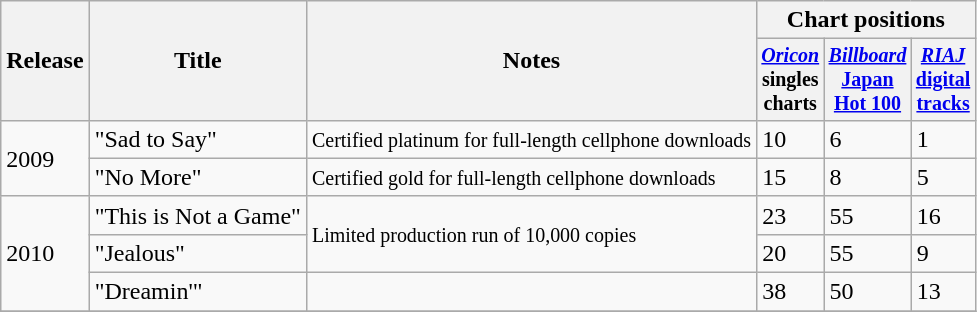<table class="wikitable">
<tr>
<th rowspan="2">Release</th>
<th rowspan="2">Title</th>
<th rowspan="2">Notes</th>
<th colspan="3">Chart positions</th>
</tr>
<tr style="font-size:smaller;">
<th width="35"><em><a href='#'>Oricon</a></em> singles charts</th>
<th width="35"><em><a href='#'>Billboard</a></em> <a href='#'>Japan Hot 100</a><br></th>
<th width="35"><em><a href='#'>RIAJ</a></em> <a href='#'>digital tracks</a><br></th>
</tr>
<tr>
<td rowspan="2">2009</td>
<td align="left">"Sad to Say"</td>
<td align="left" rowspan="1"><small>Certified platinum for full-length cellphone downloads</small></td>
<td>10</td>
<td>6</td>
<td>1</td>
</tr>
<tr>
<td align="left">"No More"</td>
<td align="left" rowspan="1"><small>Certified gold for full-length cellphone downloads</small></td>
<td>15</td>
<td>8</td>
<td>5</td>
</tr>
<tr>
<td rowspan="3">2010</td>
<td align="left">"This is Not a Game"</td>
<td align="left" rowspan="2"><small>Limited production run of 10,000 copies</small></td>
<td>23</td>
<td>55</td>
<td>16</td>
</tr>
<tr>
<td align="left">"Jealous"</td>
<td>20</td>
<td>55</td>
<td>9</td>
</tr>
<tr>
<td align="left">"Dreamin'"</td>
<td align="left" rowspan="1"></td>
<td>38</td>
<td>50</td>
<td>13</td>
</tr>
<tr>
</tr>
</table>
